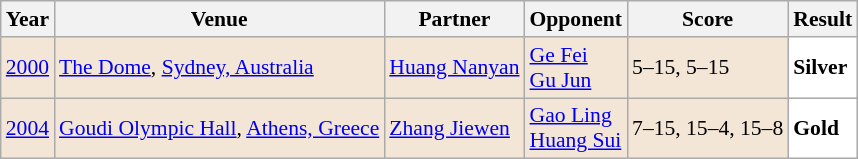<table class="sortable wikitable" style="font-size: 90%;">
<tr>
<th>Year</th>
<th>Venue</th>
<th>Partner</th>
<th>Opponent</th>
<th>Score</th>
<th>Result</th>
</tr>
<tr style="background:#F3E6D7">
<td align="center"><a href='#'>2000</a></td>
<td align="left"><a href='#'>The Dome</a>, <a href='#'>Sydney, Australia</a></td>
<td align="left"> <a href='#'>Huang Nanyan</a></td>
<td align="left"> <a href='#'>Ge Fei</a> <br>  <a href='#'>Gu Jun</a></td>
<td align="left">5–15, 5–15</td>
<td style="text-align:left; background:white"> <strong>Silver</strong></td>
</tr>
<tr style="background:#F3E6D7">
<td align="center"><a href='#'>2004</a></td>
<td align="left"><a href='#'>Goudi Olympic Hall</a>, <a href='#'>Athens, Greece</a></td>
<td align="left"> <a href='#'>Zhang Jiewen</a></td>
<td align="left"> <a href='#'>Gao Ling</a> <br>  <a href='#'>Huang Sui</a></td>
<td align="left">7–15, 15–4, 15–8</td>
<td style="text-align:left; background:white"> <strong>Gold</strong></td>
</tr>
</table>
